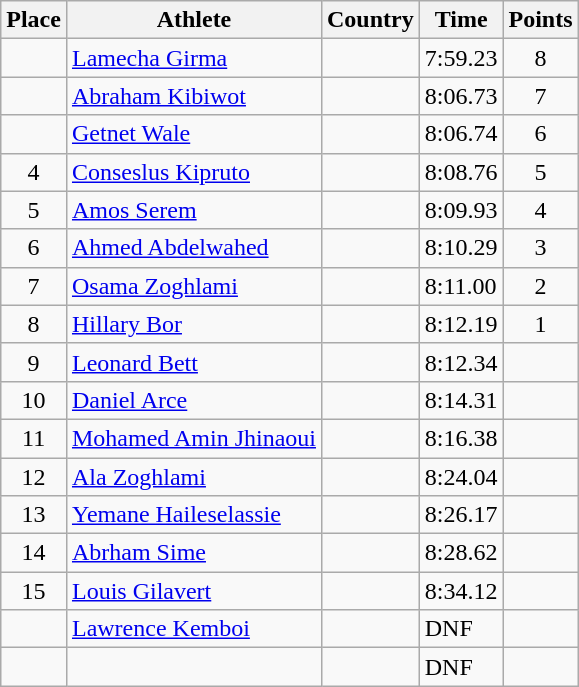<table class="wikitable">
<tr>
<th>Place</th>
<th>Athlete</th>
<th>Country</th>
<th>Time</th>
<th>Points</th>
</tr>
<tr>
<td align=center></td>
<td><a href='#'>Lamecha Girma</a></td>
<td></td>
<td>7:59.23</td>
<td align=center>8</td>
</tr>
<tr>
<td align=center></td>
<td><a href='#'>Abraham Kibiwot</a></td>
<td></td>
<td>8:06.73</td>
<td align=center>7</td>
</tr>
<tr>
<td align=center></td>
<td><a href='#'>Getnet Wale</a></td>
<td></td>
<td>8:06.74</td>
<td align=center>6</td>
</tr>
<tr>
<td align=center>4</td>
<td><a href='#'>Conseslus Kipruto</a></td>
<td></td>
<td>8:08.76</td>
<td align=center>5</td>
</tr>
<tr>
<td align=center>5</td>
<td><a href='#'>Amos Serem</a></td>
<td></td>
<td>8:09.93</td>
<td align=center>4</td>
</tr>
<tr>
<td align=center>6</td>
<td><a href='#'>Ahmed Abdelwahed</a></td>
<td></td>
<td>8:10.29</td>
<td align=center>3</td>
</tr>
<tr>
<td align=center>7</td>
<td><a href='#'>Osama Zoghlami</a></td>
<td></td>
<td>8:11.00</td>
<td align=center>2</td>
</tr>
<tr>
<td align=center>8</td>
<td><a href='#'>Hillary Bor</a></td>
<td></td>
<td>8:12.19</td>
<td align=center>1</td>
</tr>
<tr>
<td align=center>9</td>
<td><a href='#'>Leonard Bett</a></td>
<td></td>
<td>8:12.34</td>
<td align=center></td>
</tr>
<tr>
<td align=center>10</td>
<td><a href='#'>Daniel Arce</a></td>
<td></td>
<td>8:14.31</td>
<td align=center></td>
</tr>
<tr>
<td align=center>11</td>
<td><a href='#'>Mohamed Amin Jhinaoui</a></td>
<td></td>
<td>8:16.38</td>
<td align=center></td>
</tr>
<tr>
<td align=center>12</td>
<td><a href='#'>Ala Zoghlami</a></td>
<td></td>
<td>8:24.04</td>
<td align=center></td>
</tr>
<tr>
<td align=center>13</td>
<td><a href='#'>Yemane Haileselassie</a></td>
<td></td>
<td>8:26.17</td>
<td align=center></td>
</tr>
<tr>
<td align=center>14</td>
<td><a href='#'>Abrham Sime</a></td>
<td></td>
<td>8:28.62</td>
<td align=center></td>
</tr>
<tr>
<td align=center>15</td>
<td><a href='#'>Louis Gilavert</a></td>
<td></td>
<td>8:34.12</td>
<td align=center></td>
</tr>
<tr>
<td align=center></td>
<td><a href='#'>Lawrence Kemboi</a></td>
<td></td>
<td>DNF</td>
<td align=center></td>
</tr>
<tr>
<td align=center></td>
<td></td>
<td></td>
<td>DNF</td>
<td align=center></td>
</tr>
</table>
